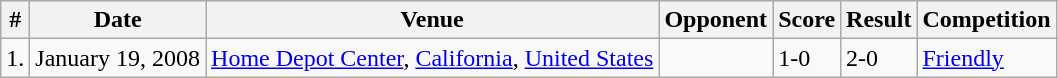<table class="wikitable">
<tr>
<th>#</th>
<th>Date</th>
<th>Venue</th>
<th>Opponent</th>
<th>Score</th>
<th>Result</th>
<th>Competition</th>
</tr>
<tr>
<td>1.</td>
<td>January 19, 2008</td>
<td><a href='#'>Home Depot Center</a>, <a href='#'>California</a>, <a href='#'>United States</a></td>
<td></td>
<td>1-0</td>
<td>2-0</td>
<td><a href='#'>Friendly</a></td>
</tr>
</table>
